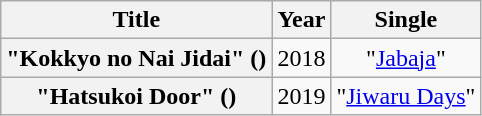<table class="wikitable plainrowheaders" style="text-align:center;">
<tr>
<th scope="col">Title</th>
<th scope="col">Year</th>
<th scope="col">Single</th>
</tr>
<tr>
<th scope="row">"Kokkyo no Nai Jidai" ()<br></th>
<td>2018</td>
<td>"<a href='#'>Jabaja</a>"</td>
</tr>
<tr>
<th scope="row">"Hatsukoi Door" ()<br></th>
<td>2019</td>
<td>"<a href='#'>Jiwaru Days</a>"</td>
</tr>
</table>
